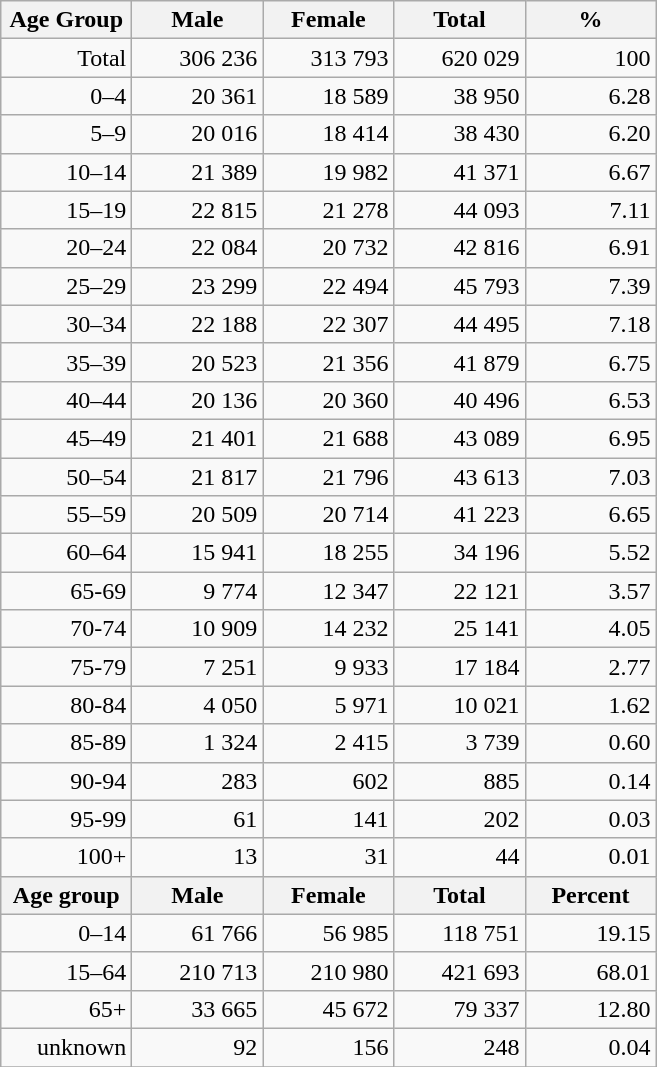<table class="wikitable">
<tr>
<th width="80pt">Age Group</th>
<th width="80pt">Male</th>
<th width="80pt">Female</th>
<th width="80pt">Total</th>
<th width="80pt">%</th>
</tr>
<tr>
<td align="right">Total</td>
<td align="right">306 236</td>
<td align="right">313 793</td>
<td align="right">620 029</td>
<td align="right">100</td>
</tr>
<tr>
<td align="right">0–4</td>
<td align="right">20 361</td>
<td align="right">18 589</td>
<td align="right">38 950</td>
<td align="right">6.28</td>
</tr>
<tr>
<td align="right">5–9</td>
<td align="right">20 016</td>
<td align="right">18 414</td>
<td align="right">38 430</td>
<td align="right">6.20</td>
</tr>
<tr>
<td align="right">10–14</td>
<td align="right">21 389</td>
<td align="right">19 982</td>
<td align="right">41 371</td>
<td align="right">6.67</td>
</tr>
<tr>
<td align="right">15–19</td>
<td align="right">22 815</td>
<td align="right">21 278</td>
<td align="right">44 093</td>
<td align="right">7.11</td>
</tr>
<tr>
<td align="right">20–24</td>
<td align="right">22 084</td>
<td align="right">20 732</td>
<td align="right">42 816</td>
<td align="right">6.91</td>
</tr>
<tr>
<td align="right">25–29</td>
<td align="right">23 299</td>
<td align="right">22 494</td>
<td align="right">45 793</td>
<td align="right">7.39</td>
</tr>
<tr>
<td align="right">30–34</td>
<td align="right">22 188</td>
<td align="right">22 307</td>
<td align="right">44 495</td>
<td align="right">7.18</td>
</tr>
<tr>
<td align="right">35–39</td>
<td align="right">20 523</td>
<td align="right">21 356</td>
<td align="right">41 879</td>
<td align="right">6.75</td>
</tr>
<tr>
<td align="right">40–44</td>
<td align="right">20 136</td>
<td align="right">20 360</td>
<td align="right">40 496</td>
<td align="right">6.53</td>
</tr>
<tr>
<td align="right">45–49</td>
<td align="right">21 401</td>
<td align="right">21 688</td>
<td align="right">43 089</td>
<td align="right">6.95</td>
</tr>
<tr>
<td align="right">50–54</td>
<td align="right">21 817</td>
<td align="right">21 796</td>
<td align="right">43 613</td>
<td align="right">7.03</td>
</tr>
<tr>
<td align="right">55–59</td>
<td align="right">20 509</td>
<td align="right">20 714</td>
<td align="right">41 223</td>
<td align="right">6.65</td>
</tr>
<tr>
<td align="right">60–64</td>
<td align="right">15 941</td>
<td align="right">18 255</td>
<td align="right">34 196</td>
<td align="right">5.52</td>
</tr>
<tr>
<td align="right">65-69</td>
<td align="right">9 774</td>
<td align="right">12 347</td>
<td align="right">22 121</td>
<td align="right">3.57</td>
</tr>
<tr>
<td align="right">70-74</td>
<td align="right">10 909</td>
<td align="right">14 232</td>
<td align="right">25 141</td>
<td align="right">4.05</td>
</tr>
<tr>
<td align="right">75-79</td>
<td align="right">7 251</td>
<td align="right">9 933</td>
<td align="right">17 184</td>
<td align="right">2.77</td>
</tr>
<tr>
<td align="right">80-84</td>
<td align="right">4 050</td>
<td align="right">5 971</td>
<td align="right">10 021</td>
<td align="right">1.62</td>
</tr>
<tr>
<td align="right">85-89</td>
<td align="right">1 324</td>
<td align="right">2 415</td>
<td align="right">3 739</td>
<td align="right">0.60</td>
</tr>
<tr>
<td align="right">90-94</td>
<td align="right">283</td>
<td align="right">602</td>
<td align="right">885</td>
<td align="right">0.14</td>
</tr>
<tr>
<td align="right">95-99</td>
<td align="right">61</td>
<td align="right">141</td>
<td align="right">202</td>
<td align="right">0.03</td>
</tr>
<tr>
<td align="right">100+</td>
<td align="right">13</td>
<td align="right">31</td>
<td align="right">44</td>
<td align="right">0.01</td>
</tr>
<tr>
<th width="50">Age group</th>
<th width="80pt">Male</th>
<th width="80">Female</th>
<th width="80">Total</th>
<th width="50">Percent</th>
</tr>
<tr>
<td align="right">0–14</td>
<td align="right">61 766</td>
<td align="right">56 985</td>
<td align="right">118 751</td>
<td align="right">19.15</td>
</tr>
<tr>
<td align="right">15–64</td>
<td align="right">210 713</td>
<td align="right">210 980</td>
<td align="right">421 693</td>
<td align="right">68.01</td>
</tr>
<tr>
<td align="right">65+</td>
<td align="right">33 665</td>
<td align="right">45 672</td>
<td align="right">79 337</td>
<td align="right">12.80</td>
</tr>
<tr>
<td align="right">unknown</td>
<td align="right">92</td>
<td align="right">156</td>
<td align="right">248</td>
<td align="right">0.04</td>
</tr>
<tr>
</tr>
</table>
